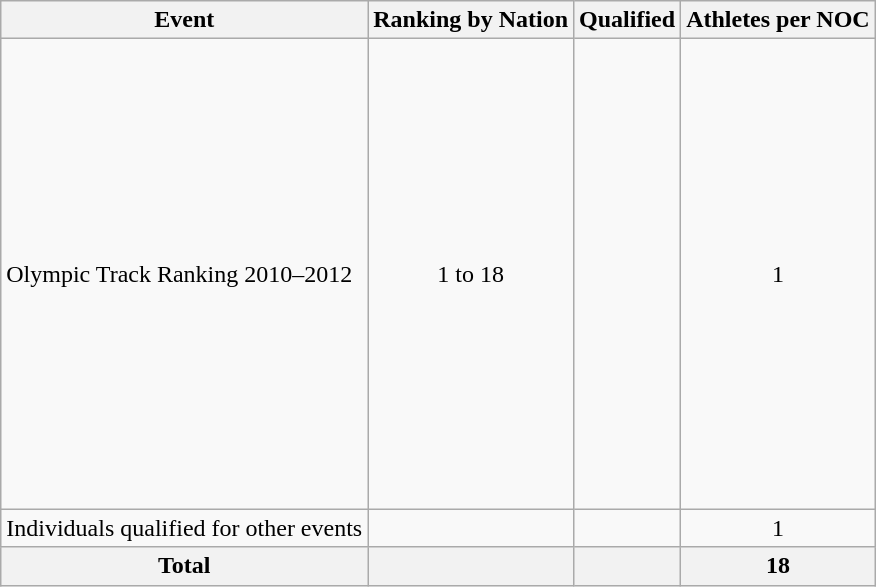<table class="wikitable">
<tr>
<th>Event</th>
<th>Ranking by Nation</th>
<th>Qualified</th>
<th>Athletes per NOC</th>
</tr>
<tr>
<td>Olympic Track Ranking 2010–2012</td>
<td style="text-align:center;">1 to 18</td>
<td> <br> <br> <br> <br> <br> <br> <br> <br> <br> <br> <br> <br> <br> <br> <br> <br> <br></td>
<td style="text-align:center;">1</td>
</tr>
<tr>
<td>Individuals qualified for other events</td>
<td></td>
<td></td>
<td style="text-align:center;">1</td>
</tr>
<tr>
<th>Total</th>
<th></th>
<th></th>
<th>18</th>
</tr>
</table>
